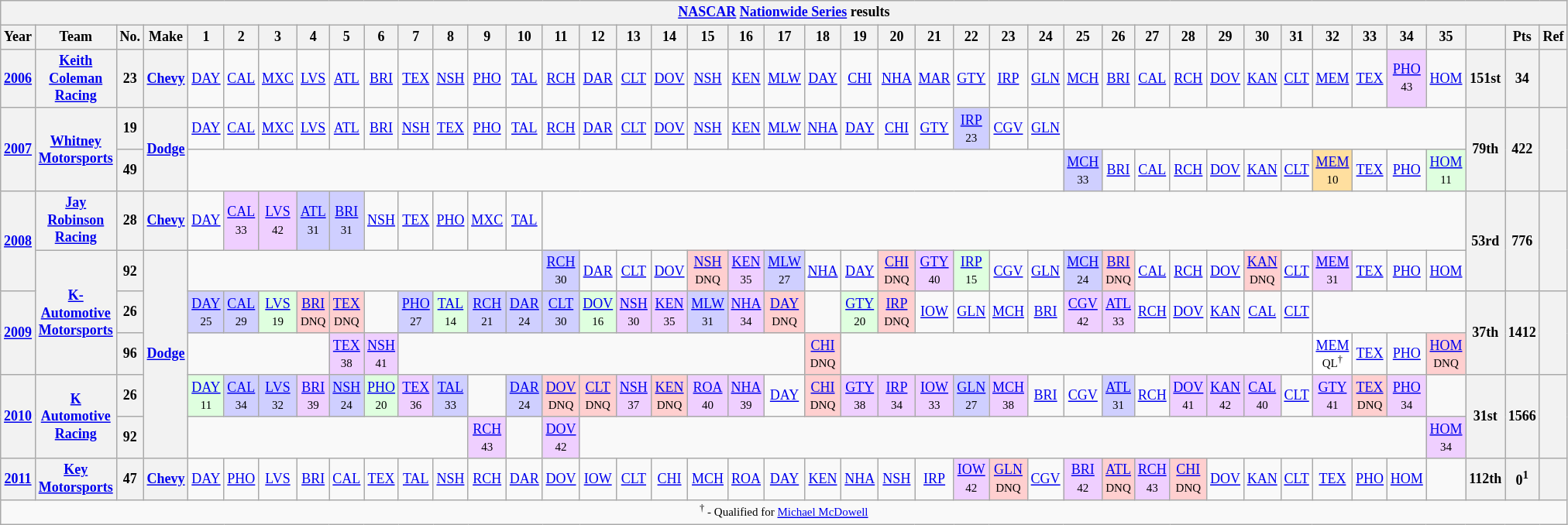<table class="wikitable" style="text-align:center; font-size:75%">
<tr>
<th colspan=42><a href='#'>NASCAR</a> <a href='#'>Nationwide Series</a> results</th>
</tr>
<tr>
<th>Year</th>
<th>Team</th>
<th>No.</th>
<th>Make</th>
<th>1</th>
<th>2</th>
<th>3</th>
<th>4</th>
<th>5</th>
<th>6</th>
<th>7</th>
<th>8</th>
<th>9</th>
<th>10</th>
<th>11</th>
<th>12</th>
<th>13</th>
<th>14</th>
<th>15</th>
<th>16</th>
<th>17</th>
<th>18</th>
<th>19</th>
<th>20</th>
<th>21</th>
<th>22</th>
<th>23</th>
<th>24</th>
<th>25</th>
<th>26</th>
<th>27</th>
<th>28</th>
<th>29</th>
<th>30</th>
<th>31</th>
<th>32</th>
<th>33</th>
<th>34</th>
<th>35</th>
<th></th>
<th>Pts</th>
<th>Ref</th>
</tr>
<tr>
<th><a href='#'>2006</a></th>
<th><a href='#'>Keith Coleman Racing</a></th>
<th>23</th>
<th><a href='#'>Chevy</a></th>
<td><a href='#'>DAY</a></td>
<td><a href='#'>CAL</a></td>
<td><a href='#'>MXC</a></td>
<td><a href='#'>LVS</a></td>
<td><a href='#'>ATL</a></td>
<td><a href='#'>BRI</a></td>
<td><a href='#'>TEX</a></td>
<td><a href='#'>NSH</a></td>
<td><a href='#'>PHO</a></td>
<td><a href='#'>TAL</a></td>
<td><a href='#'>RCH</a></td>
<td><a href='#'>DAR</a></td>
<td><a href='#'>CLT</a></td>
<td><a href='#'>DOV</a></td>
<td><a href='#'>NSH</a></td>
<td><a href='#'>KEN</a></td>
<td><a href='#'>MLW</a></td>
<td><a href='#'>DAY</a></td>
<td><a href='#'>CHI</a></td>
<td><a href='#'>NHA</a></td>
<td><a href='#'>MAR</a></td>
<td><a href='#'>GTY</a></td>
<td><a href='#'>IRP</a></td>
<td><a href='#'>GLN</a></td>
<td><a href='#'>MCH</a></td>
<td><a href='#'>BRI</a></td>
<td><a href='#'>CAL</a></td>
<td><a href='#'>RCH</a></td>
<td><a href='#'>DOV</a></td>
<td><a href='#'>KAN</a></td>
<td><a href='#'>CLT</a></td>
<td><a href='#'>MEM</a></td>
<td><a href='#'>TEX</a></td>
<td style="background:#EFCFFF;"><a href='#'>PHO</a><br><small>43</small></td>
<td><a href='#'>HOM</a></td>
<th>151st</th>
<th>34</th>
<th></th>
</tr>
<tr>
<th rowspan=2><a href='#'>2007</a></th>
<th rowspan=2><a href='#'>Whitney Motorsports</a></th>
<th>19</th>
<th rowspan=2><a href='#'>Dodge</a></th>
<td><a href='#'>DAY</a></td>
<td><a href='#'>CAL</a></td>
<td><a href='#'>MXC</a></td>
<td><a href='#'>LVS</a></td>
<td><a href='#'>ATL</a></td>
<td><a href='#'>BRI</a></td>
<td><a href='#'>NSH</a></td>
<td><a href='#'>TEX</a></td>
<td><a href='#'>PHO</a></td>
<td><a href='#'>TAL</a></td>
<td><a href='#'>RCH</a></td>
<td><a href='#'>DAR</a></td>
<td><a href='#'>CLT</a></td>
<td><a href='#'>DOV</a></td>
<td><a href='#'>NSH</a></td>
<td><a href='#'>KEN</a></td>
<td><a href='#'>MLW</a></td>
<td><a href='#'>NHA</a></td>
<td><a href='#'>DAY</a></td>
<td><a href='#'>CHI</a></td>
<td><a href='#'>GTY</a></td>
<td style="background:#CFCFFF;"><a href='#'>IRP</a><br><small>23</small></td>
<td><a href='#'>CGV</a></td>
<td><a href='#'>GLN</a></td>
<td colspan=11></td>
<th rowspan=2>79th</th>
<th rowspan=2>422</th>
<th rowspan=2></th>
</tr>
<tr>
<th>49</th>
<td colspan=24></td>
<td style="background:#CFCFFF;"><a href='#'>MCH</a><br><small>33</small></td>
<td><a href='#'>BRI</a></td>
<td><a href='#'>CAL</a></td>
<td><a href='#'>RCH</a></td>
<td><a href='#'>DOV</a></td>
<td><a href='#'>KAN</a></td>
<td><a href='#'>CLT</a></td>
<td style="background:#FFDF9F;"><a href='#'>MEM</a><br><small>10</small></td>
<td><a href='#'>TEX</a></td>
<td><a href='#'>PHO</a></td>
<td style="background:#DFFFDF;"><a href='#'>HOM</a><br><small>11</small></td>
</tr>
<tr>
<th rowspan=2><a href='#'>2008</a></th>
<th><a href='#'>Jay Robinson Racing</a></th>
<th>28</th>
<th><a href='#'>Chevy</a></th>
<td><a href='#'>DAY</a></td>
<td style="background:#EFCFFF;"><a href='#'>CAL</a><br><small>33</small></td>
<td style="background:#EFCFFF;"><a href='#'>LVS</a><br><small>42</small></td>
<td style="background:#CFCFFF;"><a href='#'>ATL</a><br><small>31</small></td>
<td style="background:#CFCFFF;"><a href='#'>BRI</a><br><small>31</small></td>
<td><a href='#'>NSH</a></td>
<td><a href='#'>TEX</a></td>
<td><a href='#'>PHO</a></td>
<td><a href='#'>MXC</a></td>
<td><a href='#'>TAL</a></td>
<td colspan=25></td>
<th rowspan=2>53rd</th>
<th rowspan=2>776</th>
<th rowspan=2></th>
</tr>
<tr>
<th rowspan=3><a href='#'>K-Automotive Motorsports</a></th>
<th>92</th>
<th rowspan=5><a href='#'>Dodge</a></th>
<td colspan=10></td>
<td style="background:#CFCFFF;"><a href='#'>RCH</a><br><small>30</small></td>
<td><a href='#'>DAR</a></td>
<td><a href='#'>CLT</a></td>
<td><a href='#'>DOV</a></td>
<td style="background:#FFCFCF;"><a href='#'>NSH</a><br><small>DNQ</small></td>
<td style="background:#EFCFFF;"><a href='#'>KEN</a><br><small>35</small></td>
<td style="background:#CFCFFF;"><a href='#'>MLW</a><br><small>27</small></td>
<td><a href='#'>NHA</a></td>
<td><a href='#'>DAY</a></td>
<td style="background:#FFCFCF;"><a href='#'>CHI</a><br><small>DNQ</small></td>
<td style="background:#EFCFFF;"><a href='#'>GTY</a><br><small>40</small></td>
<td style="background:#DFFFDF;"><a href='#'>IRP</a><br><small>15</small></td>
<td><a href='#'>CGV</a></td>
<td><a href='#'>GLN</a></td>
<td style="background:#CFCFFF;"><a href='#'>MCH</a><br><small>24</small></td>
<td style="background:#FFCFCF;"><a href='#'>BRI</a><br><small>DNQ</small></td>
<td><a href='#'>CAL</a></td>
<td><a href='#'>RCH</a></td>
<td><a href='#'>DOV</a></td>
<td style="background:#FFCFCF;"><a href='#'>KAN</a><br><small>DNQ</small></td>
<td><a href='#'>CLT</a></td>
<td style="background:#EFCFFF;"><a href='#'>MEM</a><br><small>31</small></td>
<td><a href='#'>TEX</a></td>
<td><a href='#'>PHO</a></td>
<td><a href='#'>HOM</a></td>
</tr>
<tr>
<th rowspan=2><a href='#'>2009</a></th>
<th>26</th>
<td style="background:#CFCFFF;"><a href='#'>DAY</a><br><small>25</small></td>
<td style="background:#CFCFFF;"><a href='#'>CAL</a><br><small>29</small></td>
<td style="background:#DFFFDF;"><a href='#'>LVS</a><br><small>19</small></td>
<td style="background:#FFCFCF;"><a href='#'>BRI</a><br><small>DNQ</small></td>
<td style="background:#FFCFCF;"><a href='#'>TEX</a><br><small>DNQ</small></td>
<td></td>
<td style="background:#CFCFFF;"><a href='#'>PHO</a><br><small>27</small></td>
<td style="background:#DFFFDF;"><a href='#'>TAL</a><br><small>14</small></td>
<td style="background:#CFCFFF;"><a href='#'>RCH</a><br><small>21</small></td>
<td style="background:#CFCFFF;"><a href='#'>DAR</a><br><small>24</small></td>
<td style="background:#CFCFFF;"><a href='#'>CLT</a><br><small>30</small></td>
<td style="background:#DFFFDF;"><a href='#'>DOV</a><br><small>16</small></td>
<td style="background:#EFCFFF;"><a href='#'>NSH</a><br><small>30</small></td>
<td style="background:#EFCFFF;"><a href='#'>KEN</a><br><small>35</small></td>
<td style="background:#CFCFFF;"><a href='#'>MLW</a><br><small>31</small></td>
<td style="background:#EFCFFF;"><a href='#'>NHA</a><br><small>34</small></td>
<td style="background:#FFCFCF;"><a href='#'>DAY</a><br><small>DNQ</small></td>
<td></td>
<td style="background:#DFFFDF;"><a href='#'>GTY</a><br><small>20</small></td>
<td style="background:#FFCFCF;"><a href='#'>IRP</a><br><small>DNQ</small></td>
<td><a href='#'>IOW</a></td>
<td><a href='#'>GLN</a></td>
<td><a href='#'>MCH</a></td>
<td><a href='#'>BRI</a></td>
<td style="background:#EFCFFF;"><a href='#'>CGV</a><br><small>42</small></td>
<td style="background:#EFCFFF;"><a href='#'>ATL</a><br><small>33</small></td>
<td><a href='#'>RCH</a></td>
<td><a href='#'>DOV</a></td>
<td><a href='#'>KAN</a></td>
<td><a href='#'>CAL</a></td>
<td><a href='#'>CLT</a></td>
<td colspan=4></td>
<th rowspan=2>37th</th>
<th rowspan=2>1412</th>
<th rowspan=2></th>
</tr>
<tr>
<th>96</th>
<td colspan=4></td>
<td style="background:#EFCFFF;"><a href='#'>TEX</a><br><small>38</small></td>
<td style="background:#EFCFFF;"><a href='#'>NSH</a><br><small>41</small></td>
<td colspan=11></td>
<td style="background:#FFCFCF;"><a href='#'>CHI</a><br><small>DNQ</small></td>
<td colspan=13></td>
<td style="background:#FFFFFF;"><a href='#'>MEM</a><br><small>QL<sup>†</sup></small></td>
<td><a href='#'>TEX</a></td>
<td><a href='#'>PHO</a></td>
<td style="background:#FFCFCF;"><a href='#'>HOM</a><br><small>DNQ</small></td>
</tr>
<tr>
<th rowspan=2><a href='#'>2010</a></th>
<th rowspan=2><a href='#'>K Automotive Racing</a></th>
<th>26</th>
<td style="background:#DFFFDF;"><a href='#'>DAY</a><br><small>11</small></td>
<td style="background:#CFCFFF;"><a href='#'>CAL</a><br><small>34</small></td>
<td style="background:#CFCFFF;"><a href='#'>LVS</a><br><small>32</small></td>
<td style="background:#EFCFFF;"><a href='#'>BRI</a><br><small>39</small></td>
<td style="background:#CFCFFF;"><a href='#'>NSH</a><br><small>24</small></td>
<td style="background:#DFFFDF;"><a href='#'>PHO</a><br><small>20</small></td>
<td style="background:#EFCFFF;"><a href='#'>TEX</a><br><small>36</small></td>
<td style="background:#CFCFFF;"><a href='#'>TAL</a><br><small>33</small></td>
<td></td>
<td style="background:#CFCFFF;"><a href='#'>DAR</a><br><small>24</small></td>
<td style="background:#FFCFCF;"><a href='#'>DOV</a><br><small>DNQ</small></td>
<td style="background:#FFCFCF;"><a href='#'>CLT</a><br><small>DNQ</small></td>
<td style="background:#EFCFFF;"><a href='#'>NSH</a><br><small>37</small></td>
<td style="background:#FFCFCF;"><a href='#'>KEN</a><br><small>DNQ</small></td>
<td style="background:#EFCFFF;"><a href='#'>ROA</a><br><small>40</small></td>
<td style="background:#EFCFFF;"><a href='#'>NHA</a><br><small>39</small></td>
<td><a href='#'>DAY</a></td>
<td style="background:#FFCFCF;"><a href='#'>CHI</a><br><small>DNQ</small></td>
<td style="background:#EFCFFF;"><a href='#'>GTY</a><br><small>38</small></td>
<td style="background:#EFCFFF;"><a href='#'>IRP</a><br><small>34</small></td>
<td style="background:#EFCFFF;"><a href='#'>IOW</a><br><small>33</small></td>
<td style="background:#CFCFFF;"><a href='#'>GLN</a><br><small>27</small></td>
<td style="background:#EFCFFF;"><a href='#'>MCH</a><br><small>38</small></td>
<td><a href='#'>BRI</a></td>
<td><a href='#'>CGV</a></td>
<td style="background:#CFCFFF;"><a href='#'>ATL</a><br><small>31</small></td>
<td><a href='#'>RCH</a></td>
<td style="background:#EFCFFF;"><a href='#'>DOV</a><br><small>41</small></td>
<td style="background:#EFCFFF;"><a href='#'>KAN</a><br><small>42</small></td>
<td style="background:#EFCFFF;"><a href='#'>CAL</a><br><small>40</small></td>
<td><a href='#'>CLT</a></td>
<td style="background:#EFCFFF;"><a href='#'>GTY</a><br><small>41</small></td>
<td style="background:#FFCFCF;"><a href='#'>TEX</a><br><small>DNQ</small></td>
<td style="background:#EFCFFF;"><a href='#'>PHO</a><br><small>34</small></td>
<td></td>
<th rowspan=2>31st</th>
<th rowspan=2>1566</th>
<th rowspan=2></th>
</tr>
<tr>
<th>92</th>
<td colspan=8></td>
<td style="background:#EFCFFF;"><a href='#'>RCH</a><br><small>43</small></td>
<td></td>
<td style="background:#EFCFFF;"><a href='#'>DOV</a><br><small>42</small></td>
<td colspan=23></td>
<td style="background:#EFCFFF;"><a href='#'>HOM</a><br><small>34</small></td>
</tr>
<tr>
<th><a href='#'>2011</a></th>
<th><a href='#'>Key Motorsports</a></th>
<th>47</th>
<th><a href='#'>Chevy</a></th>
<td><a href='#'>DAY</a></td>
<td><a href='#'>PHO</a></td>
<td><a href='#'>LVS</a></td>
<td><a href='#'>BRI</a></td>
<td><a href='#'>CAL</a></td>
<td><a href='#'>TEX</a></td>
<td><a href='#'>TAL</a></td>
<td><a href='#'>NSH</a></td>
<td><a href='#'>RCH</a></td>
<td><a href='#'>DAR</a></td>
<td><a href='#'>DOV</a></td>
<td><a href='#'>IOW</a></td>
<td><a href='#'>CLT</a></td>
<td><a href='#'>CHI</a></td>
<td><a href='#'>MCH</a></td>
<td><a href='#'>ROA</a></td>
<td><a href='#'>DAY</a></td>
<td><a href='#'>KEN</a></td>
<td><a href='#'>NHA</a></td>
<td><a href='#'>NSH</a></td>
<td><a href='#'>IRP</a></td>
<td style="background:#EFCFFF;"><a href='#'>IOW</a><br><small>42</small></td>
<td style="background:#FFCFCF;"><a href='#'>GLN</a><br><small>DNQ</small></td>
<td><a href='#'>CGV</a></td>
<td style="background:#EFCFFF;"><a href='#'>BRI</a><br><small>42</small></td>
<td style="background:#FFCFCF;"><a href='#'>ATL</a><br><small>DNQ</small></td>
<td style="background:#EFCFFF;"><a href='#'>RCH</a><br><small>43</small></td>
<td style="background:#FFCFCF;"><a href='#'>CHI</a><br><small>DNQ</small></td>
<td><a href='#'>DOV</a></td>
<td><a href='#'>KAN</a></td>
<td><a href='#'>CLT</a></td>
<td><a href='#'>TEX</a></td>
<td><a href='#'>PHO</a></td>
<td><a href='#'>HOM</a></td>
<td></td>
<th>112th</th>
<th>0<sup>1</sup></th>
<th></th>
</tr>
<tr>
<td colspan=43><small><sup>†</sup> - Qualified for <a href='#'>Michael McDowell</a></small></td>
</tr>
</table>
